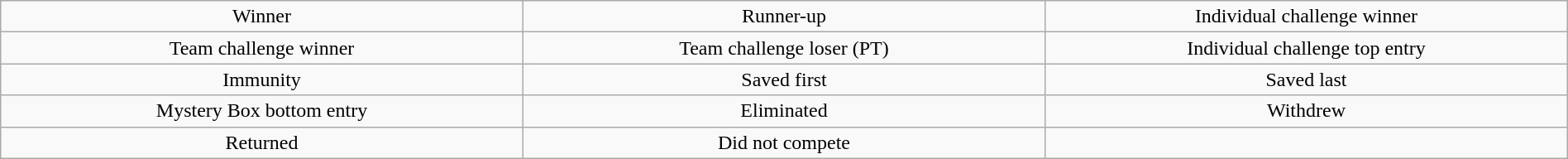<table class="wikitable" style="text-align:center; width:100%; align="center">
<tr>
<td width=250> Winner</td>
<td width=250> Runner-up</td>
<td width=250> Individual challenge winner</td>
</tr>
<tr>
<td> Team challenge winner</td>
<td> Team challenge loser (PT)</td>
<td> Individual challenge top entry</td>
</tr>
<tr>
<td> Immunity</td>
<td> Saved first</td>
<td> Saved last</td>
</tr>
<tr>
<td> Mystery Box bottom entry</td>
<td> Eliminated</td>
<td> Withdrew</td>
</tr>
<tr>
<td> Returned</td>
<td> Did not compete</td>
</tr>
</table>
